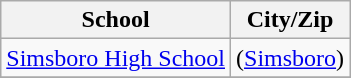<table class="wikitable">
<tr>
<th>School</th>
<th>City/Zip</th>
</tr>
<tr>
<td><a href='#'>Simsboro High School</a></td>
<td>(<a href='#'>Simsboro</a>)</td>
</tr>
<tr>
</tr>
</table>
